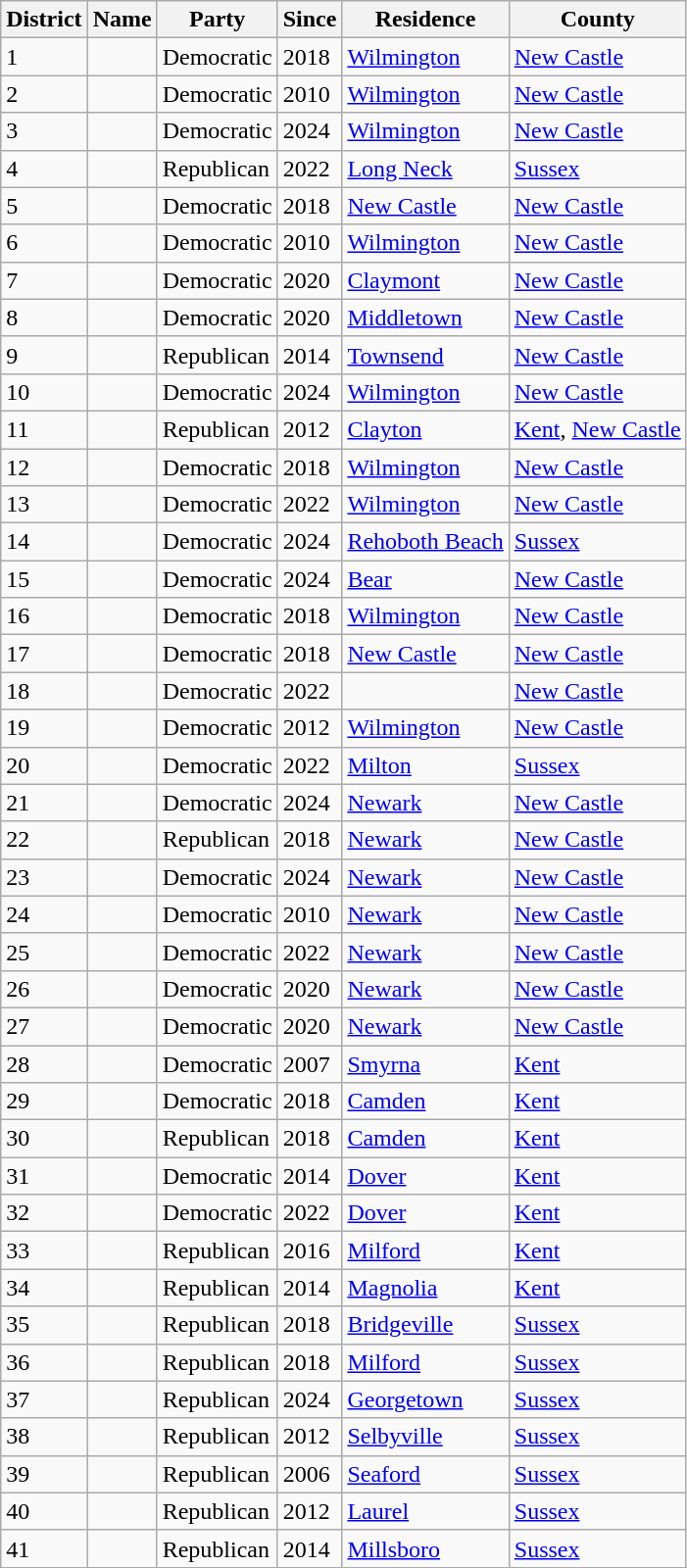<table class="wikitable sortable">
<tr>
<th>District</th>
<th>Name</th>
<th>Party</th>
<th>Since</th>
<th>Residence</th>
<th>County</th>
</tr>
<tr>
<td>1</td>
<td></td>
<td>Democratic</td>
<td>2018</td>
<td><a href='#'>Wilmington</a></td>
<td><a href='#'>New Castle</a></td>
</tr>
<tr>
<td>2</td>
<td></td>
<td>Democratic</td>
<td>2010</td>
<td><a href='#'>Wilmington</a></td>
<td><a href='#'>New Castle</a></td>
</tr>
<tr>
<td>3</td>
<td></td>
<td>Democratic</td>
<td>2024</td>
<td><a href='#'>Wilmington</a></td>
<td><a href='#'>New Castle</a></td>
</tr>
<tr>
<td>4</td>
<td></td>
<td>Republican</td>
<td>2022</td>
<td><a href='#'>Long Neck</a></td>
<td><a href='#'>Sussex</a></td>
</tr>
<tr>
<td>5</td>
<td></td>
<td>Democratic</td>
<td>2018</td>
<td><a href='#'>New Castle</a></td>
<td><a href='#'>New Castle</a></td>
</tr>
<tr>
<td>6</td>
<td></td>
<td>Democratic</td>
<td>2010</td>
<td><a href='#'>Wilmington</a></td>
<td><a href='#'>New Castle</a></td>
</tr>
<tr>
<td>7</td>
<td></td>
<td>Democratic</td>
<td>2020</td>
<td><a href='#'>Claymont</a></td>
<td><a href='#'>New Castle</a></td>
</tr>
<tr>
<td>8</td>
<td></td>
<td>Democratic</td>
<td>2020</td>
<td><a href='#'>Middletown</a></td>
<td><a href='#'>New Castle</a></td>
</tr>
<tr>
<td>9</td>
<td></td>
<td>Republican</td>
<td>2014</td>
<td><a href='#'>Townsend</a></td>
<td><a href='#'>New Castle</a></td>
</tr>
<tr>
<td>10</td>
<td></td>
<td>Democratic</td>
<td>2024</td>
<td><a href='#'>Wilmington</a></td>
<td><a href='#'>New Castle</a></td>
</tr>
<tr>
<td>11</td>
<td></td>
<td>Republican</td>
<td>2012</td>
<td><a href='#'>Clayton</a></td>
<td><a href='#'>Kent</a>, <a href='#'>New Castle</a></td>
</tr>
<tr>
<td>12</td>
<td></td>
<td>Democratic</td>
<td>2018</td>
<td><a href='#'>Wilmington</a></td>
<td><a href='#'>New Castle</a></td>
</tr>
<tr>
<td>13</td>
<td></td>
<td>Democratic</td>
<td>2022</td>
<td><a href='#'>Wilmington</a></td>
<td><a href='#'>New Castle</a></td>
</tr>
<tr>
<td>14</td>
<td></td>
<td>Democratic</td>
<td>2024</td>
<td><a href='#'>Rehoboth Beach</a></td>
<td><a href='#'>Sussex</a></td>
</tr>
<tr>
<td>15</td>
<td></td>
<td>Democratic</td>
<td>2024</td>
<td><a href='#'>Bear</a></td>
<td><a href='#'>New Castle</a></td>
</tr>
<tr>
<td>16</td>
<td></td>
<td>Democratic</td>
<td>2018</td>
<td><a href='#'>Wilmington</a></td>
<td><a href='#'>New Castle</a></td>
</tr>
<tr>
<td>17</td>
<td></td>
<td>Democratic</td>
<td>2018</td>
<td><a href='#'>New Castle</a></td>
<td><a href='#'>New Castle</a></td>
</tr>
<tr>
<td>18</td>
<td></td>
<td>Democratic</td>
<td>2022</td>
<td></td>
<td><a href='#'>New Castle</a></td>
</tr>
<tr>
<td>19</td>
<td></td>
<td>Democratic</td>
<td>2012</td>
<td><a href='#'>Wilmington</a></td>
<td><a href='#'>New Castle</a></td>
</tr>
<tr>
<td>20</td>
<td></td>
<td>Democratic</td>
<td>2022</td>
<td><a href='#'>Milton</a></td>
<td><a href='#'>Sussex</a></td>
</tr>
<tr>
<td>21</td>
<td></td>
<td>Democratic</td>
<td>2024</td>
<td><a href='#'>Newark</a></td>
<td><a href='#'>New Castle</a></td>
</tr>
<tr>
<td>22</td>
<td></td>
<td>Republican</td>
<td>2018</td>
<td><a href='#'>Newark</a></td>
<td><a href='#'>New Castle</a></td>
</tr>
<tr>
<td>23</td>
<td></td>
<td>Democratic</td>
<td>2024</td>
<td><a href='#'>Newark</a></td>
<td><a href='#'>New Castle</a></td>
</tr>
<tr>
<td>24</td>
<td></td>
<td>Democratic</td>
<td>2010</td>
<td><a href='#'>Newark</a></td>
<td><a href='#'>New Castle</a></td>
</tr>
<tr>
<td>25</td>
<td></td>
<td>Democratic</td>
<td>2022</td>
<td><a href='#'>Newark</a></td>
<td><a href='#'>New Castle</a></td>
</tr>
<tr>
<td>26</td>
<td></td>
<td>Democratic</td>
<td>2020</td>
<td><a href='#'>Newark</a></td>
<td><a href='#'>New Castle</a></td>
</tr>
<tr>
<td>27</td>
<td></td>
<td>Democratic</td>
<td>2020</td>
<td><a href='#'>Newark</a></td>
<td><a href='#'>New Castle</a></td>
</tr>
<tr>
<td>28</td>
<td></td>
<td>Democratic</td>
<td>2007</td>
<td><a href='#'>Smyrna</a></td>
<td><a href='#'>Kent</a></td>
</tr>
<tr>
<td>29</td>
<td></td>
<td>Democratic</td>
<td>2018</td>
<td><a href='#'>Camden</a></td>
<td><a href='#'>Kent</a></td>
</tr>
<tr>
<td>30</td>
<td></td>
<td>Republican</td>
<td>2018</td>
<td><a href='#'>Camden</a></td>
<td><a href='#'>Kent</a></td>
</tr>
<tr>
<td>31</td>
<td></td>
<td>Democratic</td>
<td>2014</td>
<td><a href='#'>Dover</a></td>
<td><a href='#'>Kent</a></td>
</tr>
<tr>
<td>32</td>
<td></td>
<td>Democratic</td>
<td>2022</td>
<td><a href='#'>Dover</a></td>
<td><a href='#'>Kent</a></td>
</tr>
<tr>
<td>33</td>
<td></td>
<td>Republican</td>
<td>2016</td>
<td><a href='#'>Milford</a></td>
<td><a href='#'>Kent</a></td>
</tr>
<tr>
<td>34</td>
<td></td>
<td>Republican</td>
<td>2014</td>
<td><a href='#'>Magnolia</a></td>
<td><a href='#'>Kent</a></td>
</tr>
<tr>
<td>35</td>
<td></td>
<td>Republican</td>
<td>2018</td>
<td><a href='#'>Bridgeville</a></td>
<td><a href='#'>Sussex</a></td>
</tr>
<tr>
<td>36</td>
<td></td>
<td>Republican</td>
<td>2018</td>
<td><a href='#'>Milford</a></td>
<td><a href='#'>Sussex</a></td>
</tr>
<tr>
<td>37</td>
<td></td>
<td>Republican</td>
<td>2024</td>
<td><a href='#'>Georgetown</a></td>
<td><a href='#'>Sussex</a></td>
</tr>
<tr>
<td>38</td>
<td></td>
<td>Republican</td>
<td>2012</td>
<td><a href='#'>Selbyville</a></td>
<td><a href='#'>Sussex</a></td>
</tr>
<tr>
<td>39</td>
<td></td>
<td>Republican</td>
<td>2006</td>
<td><a href='#'>Seaford</a></td>
<td><a href='#'>Sussex</a></td>
</tr>
<tr>
<td>40</td>
<td></td>
<td>Republican</td>
<td>2012</td>
<td><a href='#'>Laurel</a></td>
<td><a href='#'>Sussex</a></td>
</tr>
<tr>
<td>41</td>
<td></td>
<td>Republican</td>
<td>2014</td>
<td><a href='#'>Millsboro</a></td>
<td><a href='#'>Sussex</a></td>
</tr>
</table>
